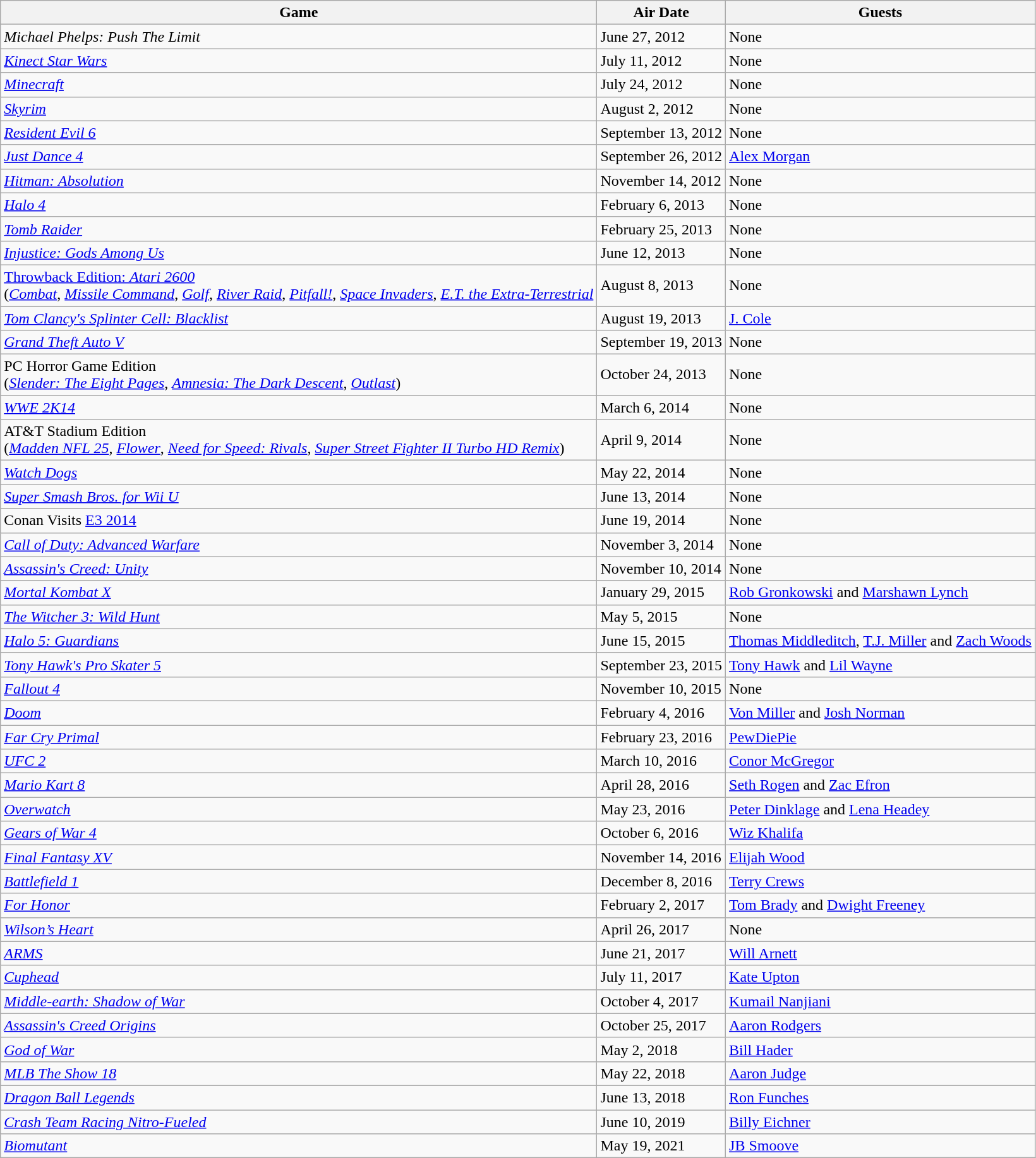<table class="wikitable">
<tr>
<th>Game</th>
<th>Air Date</th>
<th>Guests</th>
</tr>
<tr>
<td><em>Michael Phelps: Push The Limit</em></td>
<td>June 27, 2012</td>
<td>None</td>
</tr>
<tr>
<td><em><a href='#'>Kinect Star Wars</a></em></td>
<td>July 11, 2012</td>
<td>None</td>
</tr>
<tr>
<td><em><a href='#'>Minecraft</a></em></td>
<td>July 24, 2012</td>
<td>None</td>
</tr>
<tr>
<td><em><a href='#'>Skyrim</a></em></td>
<td>August 2, 2012</td>
<td>None</td>
</tr>
<tr>
<td><em><a href='#'>Resident Evil 6</a></em></td>
<td>September 13, 2012</td>
<td>None</td>
</tr>
<tr>
<td><em><a href='#'>Just Dance 4</a></em></td>
<td>September 26, 2012</td>
<td><a href='#'>Alex Morgan</a></td>
</tr>
<tr>
<td><em><a href='#'>Hitman: Absolution</a></em></td>
<td>November 14, 2012</td>
<td>None</td>
</tr>
<tr>
<td><em><a href='#'>Halo 4</a></em></td>
<td>February 6, 2013</td>
<td>None</td>
</tr>
<tr>
<td><a href='#'><em>Tomb Raider</em></a></td>
<td>February 25, 2013</td>
<td>None</td>
</tr>
<tr>
<td><em><a href='#'>Injustice: Gods Among Us</a></em></td>
<td>June 12, 2013</td>
<td>None</td>
</tr>
<tr>
<td><a href='#'>Throwback Edition: <em>Atari 2600</em></a><br>(<em><a href='#'>Combat</a></em>, <em><a href='#'>Missile Command</a></em>, <em><a href='#'>Golf</a></em>, <em><a href='#'>River Raid</a></em>, <em><a href='#'>Pitfall!</a></em>, <em><a href='#'>Space Invaders</a></em>, <em><a href='#'>E.T. the Extra-Terrestrial</a></em></td>
<td>August 8, 2013</td>
<td>None</td>
</tr>
<tr>
<td><em><a href='#'>Tom Clancy's Splinter Cell: Blacklist</a></em></td>
<td>August 19, 2013</td>
<td><a href='#'>J. Cole</a></td>
</tr>
<tr>
<td><em><a href='#'>Grand Theft Auto V</a></em></td>
<td>September 19, 2013</td>
<td>None</td>
</tr>
<tr>
<td>PC Horror Game Edition<br>(<em><a href='#'>Slender: The Eight Pages</a></em>, <em><a href='#'>Amnesia: The Dark Descent</a></em>, <em><a href='#'>Outlast</a></em>)</td>
<td>October 24, 2013</td>
<td>None</td>
</tr>
<tr>
<td><em><a href='#'>WWE 2K14</a></em></td>
<td>March 6, 2014</td>
<td>None</td>
</tr>
<tr>
<td>AT&T Stadium Edition<br>(<em><a href='#'>Madden NFL 25</a></em>, <em><a href='#'>Flower</a></em>, <em><a href='#'>Need for Speed: Rivals</a></em>, <em><a href='#'>Super Street Fighter II Turbo HD Remix</a></em>)</td>
<td>April 9, 2014</td>
<td>None</td>
</tr>
<tr>
<td><em><a href='#'>Watch Dogs</a></em></td>
<td>May 22, 2014</td>
<td>None</td>
</tr>
<tr>
<td><em><a href='#'>Super Smash Bros. for Wii U</a></em></td>
<td>June 13, 2014</td>
<td>None</td>
</tr>
<tr>
<td>Conan Visits <a href='#'>E3 2014</a></td>
<td>June 19, 2014</td>
<td>None</td>
</tr>
<tr>
<td><em><a href='#'>Call of Duty: Advanced Warfare</a></em></td>
<td>November 3, 2014</td>
<td>None</td>
</tr>
<tr>
<td><em><a href='#'>Assassin's Creed: Unity</a></em></td>
<td>November 10, 2014</td>
<td>None</td>
</tr>
<tr>
<td><em><a href='#'>Mortal Kombat X</a></em></td>
<td>January 29, 2015</td>
<td><a href='#'>Rob Gronkowski</a> and <a href='#'>Marshawn Lynch</a></td>
</tr>
<tr>
<td><em><a href='#'>The Witcher 3: Wild Hunt</a></em></td>
<td>May 5, 2015</td>
<td>None</td>
</tr>
<tr>
<td><em><a href='#'>Halo 5: Guardians</a></em></td>
<td>June 15, 2015</td>
<td><a href='#'>Thomas Middleditch</a>, <a href='#'>T.J. Miller</a> and <a href='#'>Zach Woods</a></td>
</tr>
<tr>
<td><em><a href='#'>Tony Hawk's Pro Skater 5</a></em></td>
<td>September 23, 2015</td>
<td><a href='#'>Tony Hawk</a> and <a href='#'>Lil Wayne</a></td>
</tr>
<tr>
<td><em><a href='#'>Fallout 4</a></em></td>
<td>November 10, 2015</td>
<td>None</td>
</tr>
<tr>
<td><em><a href='#'>Doom</a></em></td>
<td>February 4, 2016</td>
<td><a href='#'>Von Miller</a> and <a href='#'>Josh Norman</a></td>
</tr>
<tr>
<td><em><a href='#'>Far Cry Primal</a></em></td>
<td>February 23, 2016</td>
<td><a href='#'>PewDiePie</a></td>
</tr>
<tr>
<td><em><a href='#'>UFC 2</a></em></td>
<td>March 10, 2016</td>
<td><a href='#'>Conor McGregor</a></td>
</tr>
<tr>
<td><em><a href='#'>Mario Kart 8</a></em></td>
<td>April 28, 2016</td>
<td><a href='#'>Seth Rogen</a> and <a href='#'>Zac Efron</a></td>
</tr>
<tr>
<td><em><a href='#'>Overwatch</a></em></td>
<td>May 23, 2016</td>
<td><a href='#'>Peter Dinklage</a> and <a href='#'>Lena Headey</a></td>
</tr>
<tr>
<td><em><a href='#'>Gears of War 4</a></em></td>
<td>October 6, 2016</td>
<td><a href='#'>Wiz Khalifa</a></td>
</tr>
<tr>
<td><em><a href='#'>Final Fantasy XV</a></em></td>
<td>November 14, 2016</td>
<td><a href='#'>Elijah Wood</a></td>
</tr>
<tr>
<td><em><a href='#'>Battlefield 1</a></em></td>
<td>December 8, 2016</td>
<td><a href='#'>Terry Crews</a></td>
</tr>
<tr>
<td><em><a href='#'>For Honor</a></em></td>
<td>February 2, 2017</td>
<td><a href='#'>Tom Brady</a> and <a href='#'>Dwight Freeney</a></td>
</tr>
<tr>
<td><em><a href='#'>Wilson’s Heart</a></em></td>
<td>April 26, 2017</td>
<td>None</td>
</tr>
<tr>
<td><em><a href='#'>ARMS</a></em></td>
<td>June 21, 2017</td>
<td><a href='#'>Will Arnett</a></td>
</tr>
<tr>
<td><em><a href='#'>Cuphead</a></em></td>
<td>July 11, 2017</td>
<td><a href='#'>Kate Upton</a></td>
</tr>
<tr>
<td><em><a href='#'>Middle-earth: Shadow of War</a></em></td>
<td>October 4, 2017</td>
<td><a href='#'>Kumail Nanjiani</a></td>
</tr>
<tr>
<td><em><a href='#'>Assassin's Creed Origins</a></em></td>
<td>October 25, 2017</td>
<td><a href='#'>Aaron Rodgers</a></td>
</tr>
<tr>
<td><em><a href='#'>God of War</a></em></td>
<td>May 2, 2018</td>
<td><a href='#'>Bill Hader</a></td>
</tr>
<tr>
<td><em><a href='#'>MLB The Show 18</a></em></td>
<td>May 22, 2018</td>
<td><a href='#'>Aaron Judge</a></td>
</tr>
<tr>
<td><em><a href='#'>Dragon Ball Legends</a></em></td>
<td>June 13, 2018</td>
<td><a href='#'>Ron Funches</a></td>
</tr>
<tr>
<td><em><a href='#'>Crash Team Racing Nitro-Fueled</a></em></td>
<td>June 10, 2019</td>
<td><a href='#'>Billy Eichner</a></td>
</tr>
<tr>
<td><em><a href='#'>Biomutant</a></em></td>
<td>May 19, 2021</td>
<td><a href='#'>JB Smoove</a></td>
</tr>
</table>
